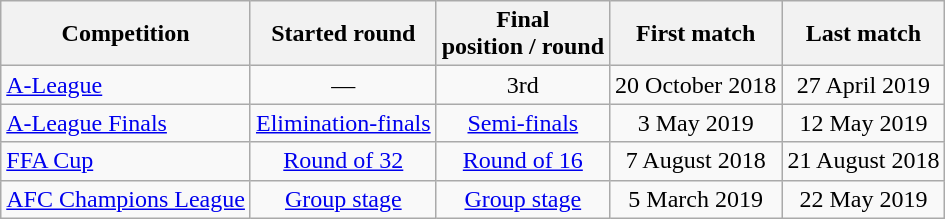<table class="wikitable">
<tr>
<th>Competition</th>
<th>Started round</th>
<th>Final <br>position / round</th>
<th>First match</th>
<th>Last match</th>
</tr>
<tr style="text-align: center">
<td align=left><a href='#'>A-League</a></td>
<td>—</td>
<td>3rd</td>
<td>20 October 2018</td>
<td>27 April 2019</td>
</tr>
<tr style="text-align: center">
<td align=left><a href='#'>A-League Finals</a></td>
<td><a href='#'>Elimination-finals</a></td>
<td><a href='#'>Semi-finals</a></td>
<td>3 May 2019</td>
<td>12 May 2019</td>
</tr>
<tr style="text-align: center">
<td align=left><a href='#'>FFA Cup</a></td>
<td><a href='#'>Round of 32</a></td>
<td><a href='#'>Round of 16</a></td>
<td>7 August 2018</td>
<td>21 August 2018</td>
</tr>
<tr style="text-align: center">
<td align=left><a href='#'>AFC Champions League</a></td>
<td><a href='#'>Group stage</a></td>
<td><a href='#'>Group stage</a></td>
<td>5 March 2019</td>
<td>22 May 2019</td>
</tr>
</table>
